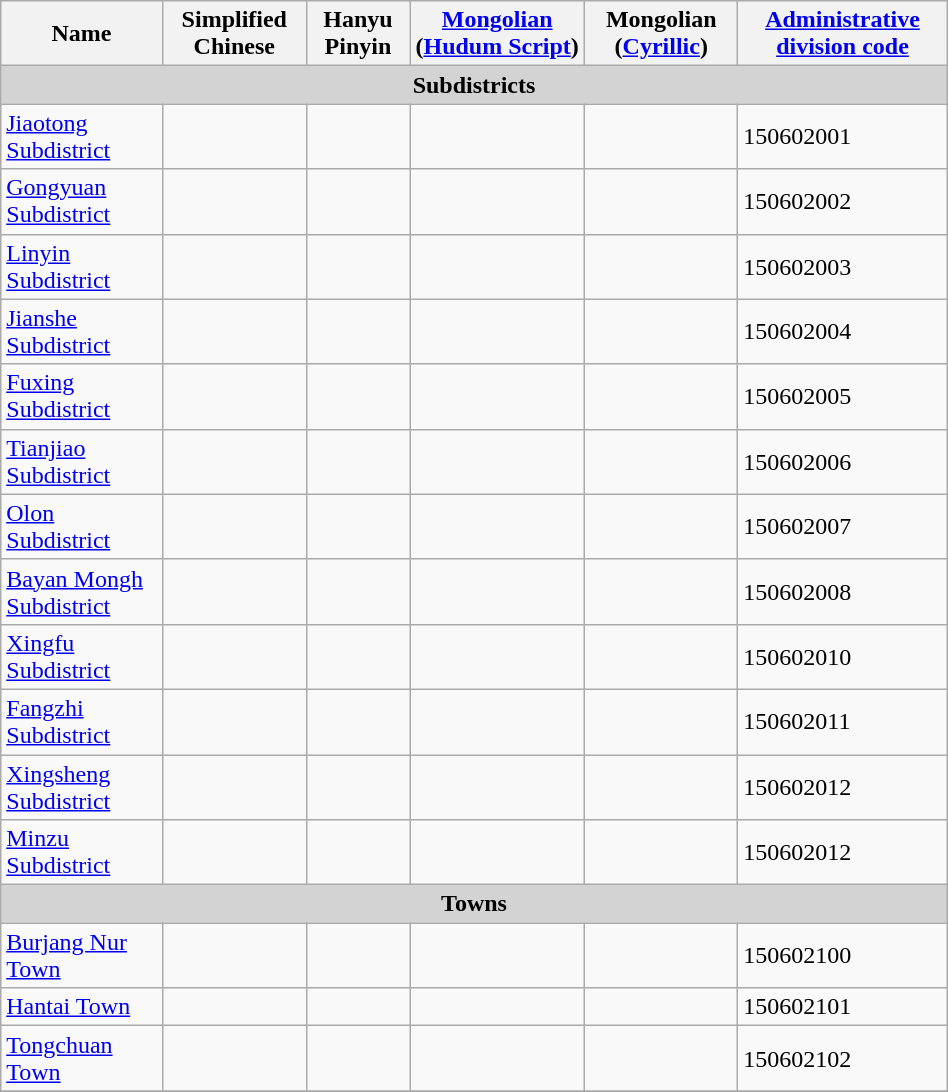<table class="wikitable" align="center" style="width:50%; border="1">
<tr>
<th>Name</th>
<th>Simplified Chinese</th>
<th>Hanyu Pinyin</th>
<th><a href='#'>Mongolian</a> (<a href='#'>Hudum Script</a>)</th>
<th>Mongolian (<a href='#'>Cyrillic</a>)</th>
<th><a href='#'>Administrative division code</a></th>
</tr>
<tr>
<td colspan="6"  style="text-align:center; background:#d3d3d3;"><strong>Subdistricts</strong></td>
</tr>
<tr --------->
<td><a href='#'>Jiaotong Subdistrict</a></td>
<td></td>
<td></td>
<td></td>
<td></td>
<td>150602001</td>
</tr>
<tr>
<td><a href='#'>Gongyuan Subdistrict</a></td>
<td></td>
<td></td>
<td></td>
<td></td>
<td>150602002</td>
</tr>
<tr>
<td><a href='#'>Linyin Subdistrict</a></td>
<td></td>
<td></td>
<td></td>
<td></td>
<td>150602003</td>
</tr>
<tr>
<td><a href='#'>Jianshe Subdistrict</a></td>
<td></td>
<td></td>
<td></td>
<td></td>
<td>150602004</td>
</tr>
<tr>
<td><a href='#'>Fuxing Subdistrict</a></td>
<td></td>
<td></td>
<td></td>
<td></td>
<td>150602005</td>
</tr>
<tr>
<td><a href='#'>Tianjiao Subdistrict</a></td>
<td></td>
<td></td>
<td></td>
<td></td>
<td>150602006</td>
</tr>
<tr>
<td><a href='#'>Olon Subdistrict</a></td>
<td></td>
<td></td>
<td></td>
<td></td>
<td>150602007</td>
</tr>
<tr>
<td><a href='#'>Bayan Mongh Subdistrict</a></td>
<td></td>
<td></td>
<td></td>
<td></td>
<td>150602008</td>
</tr>
<tr>
<td><a href='#'>Xingfu Subdistrict</a></td>
<td></td>
<td></td>
<td></td>
<td></td>
<td>150602010</td>
</tr>
<tr>
<td><a href='#'>Fangzhi Subdistrict</a></td>
<td></td>
<td></td>
<td></td>
<td></td>
<td>150602011</td>
</tr>
<tr>
<td><a href='#'>Xingsheng Subdistrict</a></td>
<td></td>
<td></td>
<td></td>
<td></td>
<td>150602012</td>
</tr>
<tr>
<td><a href='#'>Minzu Subdistrict</a></td>
<td></td>
<td></td>
<td></td>
<td></td>
<td>150602012</td>
</tr>
<tr>
<td colspan="6"  style="text-align:center; background:#d3d3d3;"><strong>Towns</strong></td>
</tr>
<tr --------->
<td><a href='#'>Burjang Nur Town</a></td>
<td></td>
<td></td>
<td></td>
<td></td>
<td>150602100</td>
</tr>
<tr>
<td><a href='#'>Hantai Town</a></td>
<td></td>
<td></td>
<td></td>
<td></td>
<td>150602101</td>
</tr>
<tr>
<td><a href='#'>Tongchuan Town</a></td>
<td></td>
<td></td>
<td></td>
<td></td>
<td>150602102</td>
</tr>
<tr>
</tr>
</table>
